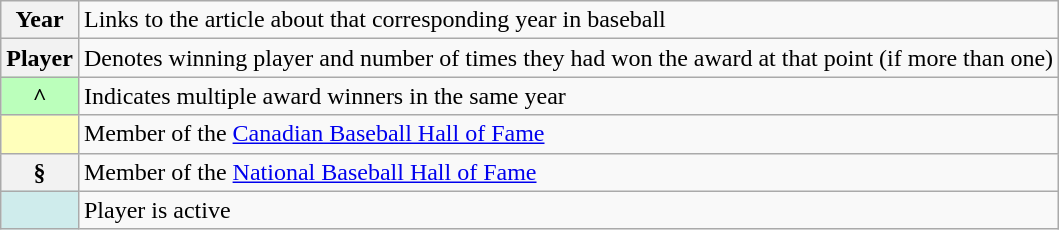<table class="wikitable plainrowheaders">
<tr>
<th scope="row" style="text-align:center"><strong>Year</strong></th>
<td>Links to the article about that corresponding year in baseball</td>
</tr>
<tr>
<th scope="row" style="text-align:center"><strong>Player</strong> </th>
<td>Denotes winning player and number of times they had won the award at that point (if more than one)</td>
</tr>
<tr>
<th scope="row" style="text-align:center; background-color:#bfb;">^</th>
<td>Indicates multiple award winners in the same year</td>
</tr>
<tr>
<th scope="row" style="text-align:center; background:#ffb;"></th>
<td>Member of the <a href='#'>Canadian Baseball Hall of Fame</a></td>
</tr>
<tr>
<th scope="row" style="text-align:center">§</th>
<td>Member of the <a href='#'>National Baseball Hall of Fame</a></td>
</tr>
<tr>
<th scope="row" style="text-align:center; background:#cfecec;"></th>
<td>Player is active</td>
</tr>
</table>
